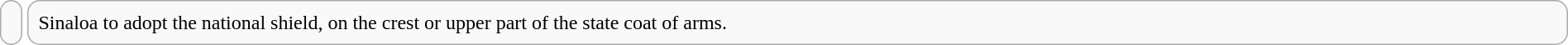<table style="border-spacing:4px; margin:1em -4px 3px;">
<tr>
<td style="border:1px solid #aaa; vertical-align:middle; color:#000; padding:5px 8px; border-radius:10px; background:#f9f9f9;"></td>
<td style="width:100%; border:1px solid #aaa; background:#f9f9f9; vertical-align:middle; padding:8px; border-radius:10px;">Sinaloa to adopt the national shield, on the crest or upper part of the state coat of arms.</td>
</tr>
</table>
